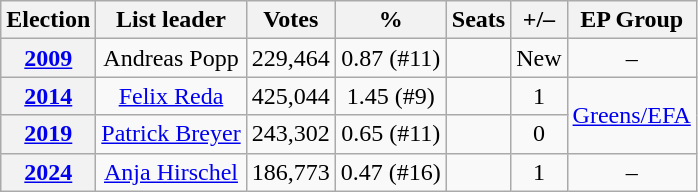<table class="wikitable" style="text-align:center;">
<tr>
<th>Election</th>
<th>List leader</th>
<th>Votes</th>
<th>%</th>
<th>Seats</th>
<th>+/–</th>
<th>EP Group</th>
</tr>
<tr>
<th><a href='#'>2009</a></th>
<td>Andreas Popp</td>
<td>229,464</td>
<td>0.87 (#11)</td>
<td></td>
<td>New</td>
<td>–</td>
</tr>
<tr>
<th><a href='#'>2014</a></th>
<td><a href='#'>Felix Reda</a></td>
<td>425,044</td>
<td>1.45 (#9)</td>
<td></td>
<td> 1</td>
<td rowspan=2><a href='#'>Greens/EFA</a></td>
</tr>
<tr>
<th><a href='#'>2019</a></th>
<td><a href='#'>Patrick Breyer</a></td>
<td>243,302</td>
<td>0.65 (#11)</td>
<td></td>
<td> 0</td>
</tr>
<tr>
<th><a href='#'>2024</a></th>
<td><a href='#'>Anja Hirschel</a></td>
<td>186,773</td>
<td>0.47 (#16)</td>
<td></td>
<td> 1</td>
<td>–</td>
</tr>
</table>
